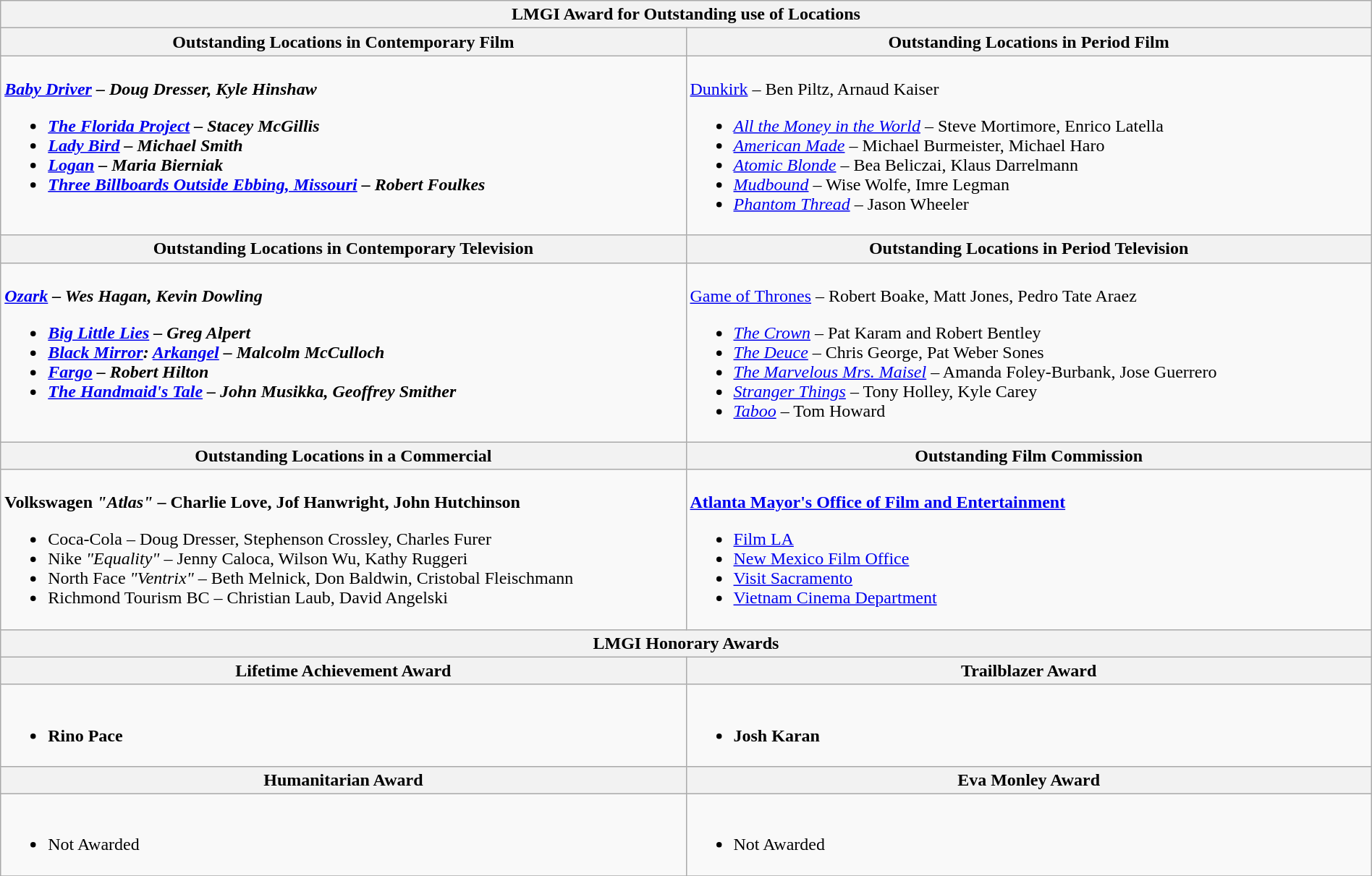<table class=wikitable width="100%">
<tr>
<th colspan="2">LMGI Award for Outstanding use of Locations</th>
</tr>
<tr>
<th width="50%">Outstanding Locations in Contemporary Film</th>
<th width="50%">Outstanding Locations in Period Film</th>
</tr>
<tr>
<td valign="top"><br><strong><em><a href='#'>Baby Driver</a><em> – Doug Dresser, Kyle Hinshaw<strong><ul><li></em><a href='#'>The Florida Project</a><em> – Stacey McGillis</li><li></em><a href='#'>Lady Bird</a><em> – Michael Smith</li><li></em><a href='#'>Logan</a><em> – Maria Bierniak</li><li></em><a href='#'>Three Billboards Outside Ebbing, Missouri</a><em> – Robert Foulkes</li></ul></td>
<td valign="top"><br></em></strong><a href='#'>Dunkirk</a></em> – Ben Piltz, Arnaud Kaiser</strong><ul><li><em><a href='#'>All the Money in the World</a></em> – Steve Mortimore, Enrico Latella</li><li><em><a href='#'>American Made</a></em> – Michael Burmeister, Michael Haro</li><li><em><a href='#'>Atomic Blonde</a></em> – Bea Beliczai, Klaus Darrelmann</li><li><em><a href='#'>Mudbound</a></em> – Wise Wolfe, Imre Legman</li><li><em><a href='#'>Phantom Thread</a></em> – Jason Wheeler</li></ul></td>
</tr>
<tr>
<th>Outstanding Locations in Contemporary Television</th>
<th>Outstanding Locations in Period Television</th>
</tr>
<tr>
<td valign="top"><br><strong><em><a href='#'>Ozark</a><em> – Wes Hagan, Kevin Dowling<strong><ul><li></em><a href='#'>Big Little Lies</a><em> – Greg Alpert</li><li></em><a href='#'>Black Mirror</a>: <a href='#'>Arkangel</a><em> – Malcolm McCulloch</li><li></em><a href='#'>Fargo</a><em> – Robert Hilton</li><li></em><a href='#'>The Handmaid's Tale</a><em> – John Musikka, Geoffrey Smither</li></ul></td>
<td valign="top"><br></em></strong><a href='#'>Game of Thrones</a></em> – Robert Boake, Matt Jones, Pedro Tate Araez</strong><ul><li><em><a href='#'>The Crown</a></em> – Pat Karam and Robert Bentley</li><li><em><a href='#'>The Deuce</a></em> – Chris George, Pat Weber Sones</li><li><em><a href='#'>The Marvelous Mrs. Maisel</a></em> – Amanda Foley-Burbank, Jose Guerrero</li><li><em><a href='#'>Stranger Things</a></em> – Tony Holley, Kyle Carey</li><li><em><a href='#'>Taboo</a></em> – Tom Howard</li></ul></td>
</tr>
<tr>
<th>Outstanding Locations in a Commercial</th>
<th>Outstanding Film Commission</th>
</tr>
<tr>
<td valign="top"><br><strong>Volkswagen <em>"Atlas"</em> – Charlie Love, Jof Hanwright, John Hutchinson</strong><ul><li>Coca-Cola – Doug Dresser, Stephenson Crossley, Charles Furer</li><li>Nike <em>"Equality"</em> – Jenny Caloca, Wilson Wu, Kathy Ruggeri</li><li>North Face <em>"Ventrix"</em> – Beth Melnick, Don Baldwin, Cristobal Fleischmann</li><li>Richmond Tourism BC – Christian Laub, David Angelski</li></ul></td>
<td valign="top"><br><strong><a href='#'>Atlanta Mayor's Office of Film and Entertainment</a></strong><ul><li><a href='#'>Film LA</a></li><li><a href='#'>New Mexico Film Office</a></li><li><a href='#'>Visit Sacramento</a></li><li><a href='#'>Vietnam Cinema Department</a></li></ul></td>
</tr>
<tr>
<th colspan="2">LMGI Honorary Awards</th>
</tr>
<tr>
<th>Lifetime Achievement Award</th>
<th>Trailblazer Award</th>
</tr>
<tr>
<td valign="top"><br><ul><li><strong>Rino Pace</strong></li></ul></td>
<td valign="top"><br><ul><li><strong>Josh Karan</strong></li></ul></td>
</tr>
<tr>
<th>Humanitarian Award</th>
<th>Eva Monley Award</th>
</tr>
<tr>
<td valign="top"><br><ul><li>Not Awarded</li></ul></td>
<td valign="top"><br><ul><li>Not Awarded</li></ul></td>
</tr>
<tr>
</tr>
</table>
